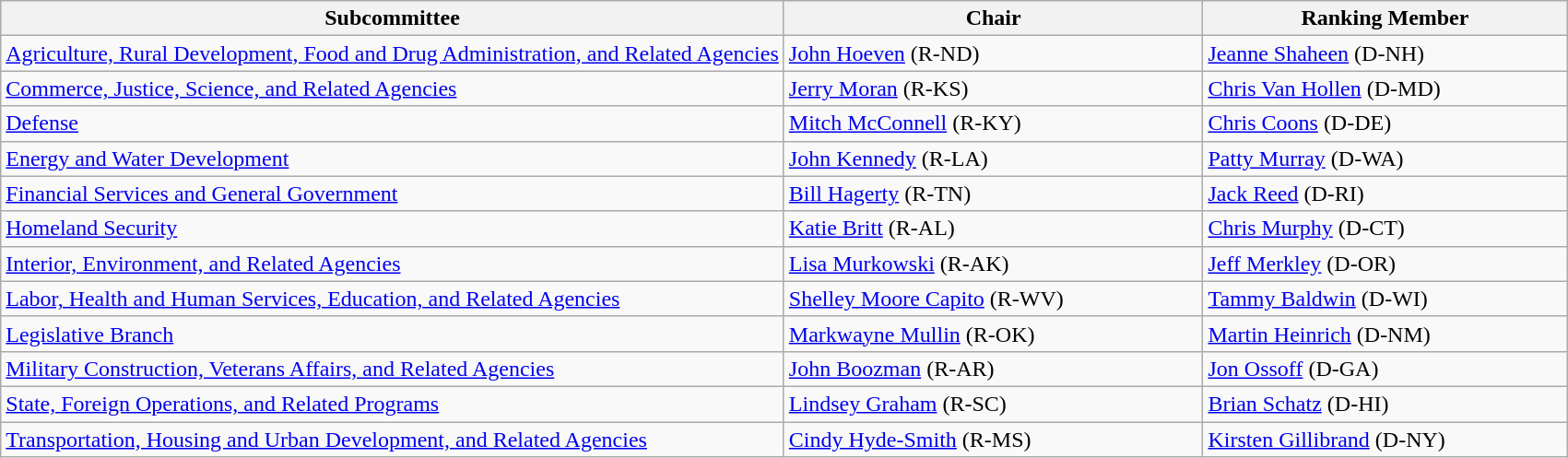<table class="wikitable">
<tr>
<th style="width:50%;">Subcommittee</th>
<th>Chair</th>
<th>Ranking Member</th>
</tr>
<tr>
<td><a href='#'>Agriculture, Rural Development, Food and Drug Administration, and Related Agencies</a></td>
<td><a href='#'>John Hoeven</a> (R-ND)</td>
<td><a href='#'>Jeanne Shaheen</a> (D-NH)</td>
</tr>
<tr>
<td><a href='#'>Commerce, Justice, Science, and Related Agencies</a></td>
<td><a href='#'>Jerry Moran</a> (R-KS)</td>
<td><a href='#'>Chris Van Hollen</a> (D-MD)</td>
</tr>
<tr>
<td><a href='#'>Defense</a></td>
<td><a href='#'>Mitch McConnell</a> (R-KY)</td>
<td><a href='#'>Chris Coons</a> (D-DE)</td>
</tr>
<tr>
<td><a href='#'>Energy and Water Development</a></td>
<td><a href='#'>John Kennedy</a> (R-LA)</td>
<td><a href='#'>Patty Murray</a> (D-WA)</td>
</tr>
<tr>
<td><a href='#'>Financial Services and General Government</a></td>
<td><a href='#'>Bill Hagerty</a> (R-TN)</td>
<td><a href='#'>Jack Reed</a> (D-RI)</td>
</tr>
<tr>
<td><a href='#'>Homeland Security</a></td>
<td><a href='#'>Katie Britt</a> (R-AL)</td>
<td><a href='#'>Chris Murphy</a> (D-CT)</td>
</tr>
<tr>
<td><a href='#'>Interior, Environment, and Related Agencies</a></td>
<td><a href='#'>Lisa Murkowski</a> (R-AK)</td>
<td><a href='#'>Jeff Merkley</a> (D-OR)</td>
</tr>
<tr>
<td><a href='#'>Labor, Health and Human Services, Education, and Related Agencies</a></td>
<td><a href='#'>Shelley Moore Capito</a> (R-WV)</td>
<td><a href='#'>Tammy Baldwin</a> (D-WI)</td>
</tr>
<tr>
<td><a href='#'>Legislative Branch</a></td>
<td><a href='#'>Markwayne Mullin</a> (R-OK)</td>
<td><a href='#'>Martin Heinrich</a> (D-NM)</td>
</tr>
<tr>
<td><a href='#'>Military Construction, Veterans Affairs, and Related Agencies</a></td>
<td><a href='#'>John Boozman</a> (R-AR)</td>
<td><a href='#'>Jon Ossoff</a> (D-GA)</td>
</tr>
<tr>
<td><a href='#'>State, Foreign Operations, and Related Programs</a></td>
<td><a href='#'>Lindsey Graham</a> (R-SC)</td>
<td><a href='#'>Brian Schatz</a> (D-HI)</td>
</tr>
<tr>
<td><a href='#'>Transportation, Housing and Urban Development, and Related Agencies</a></td>
<td><a href='#'>Cindy Hyde-Smith</a> (R-MS)</td>
<td><a href='#'>Kirsten Gillibrand</a> (D-NY)</td>
</tr>
</table>
